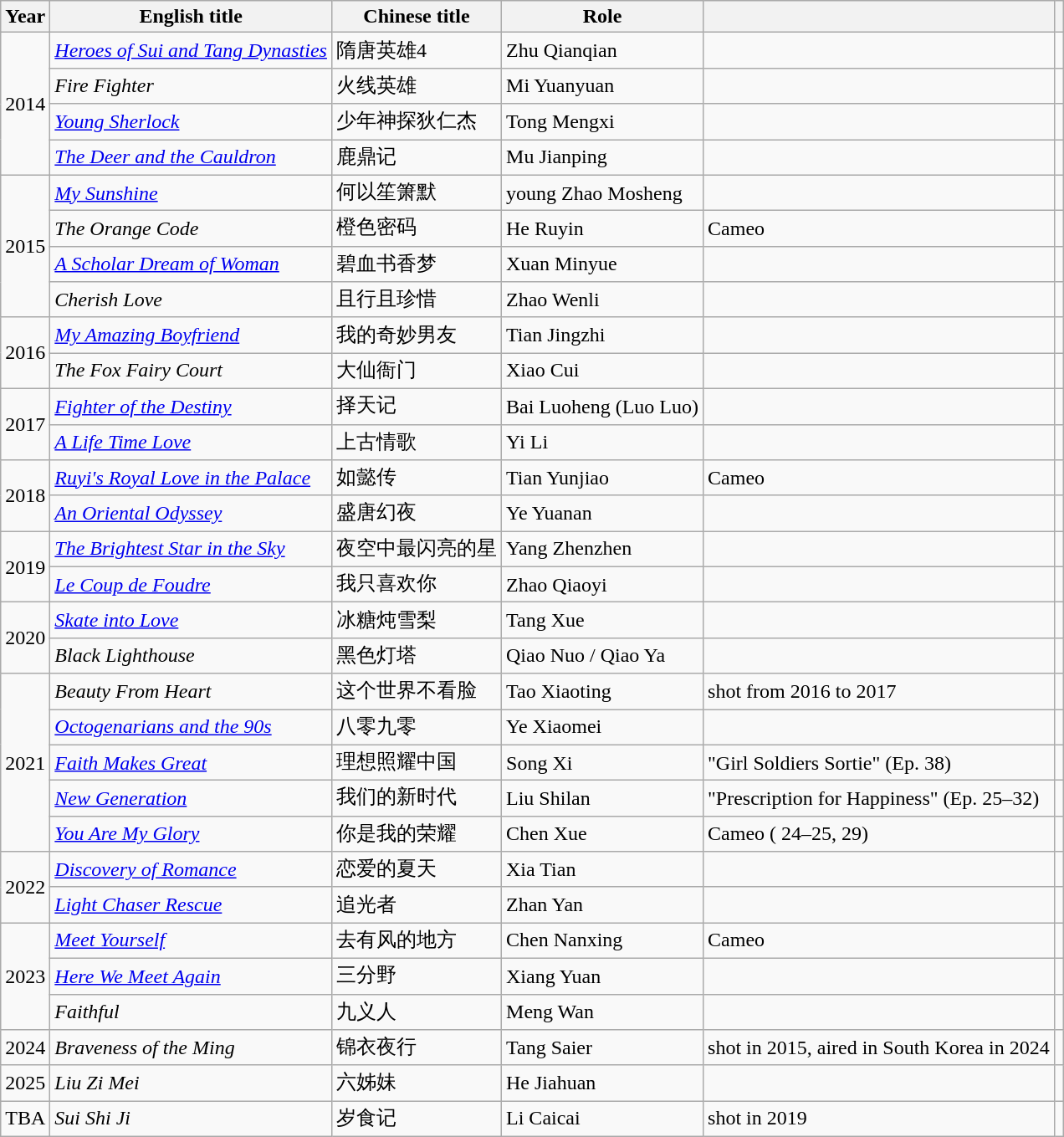<table class="wikitable sortable">
<tr>
<th>Year</th>
<th>English title</th>
<th>Chinese title</th>
<th>Role</th>
<th class="unsortable"></th>
<th class="unsortable"></th>
</tr>
<tr>
<td rowspan=4>2014</td>
<td><em><a href='#'>Heroes of Sui and Tang Dynasties</a></em></td>
<td>隋唐英雄4</td>
<td>Zhu Qianqian</td>
<td></td>
<td></td>
</tr>
<tr>
<td><em>Fire Fighter</em></td>
<td>火线英雄</td>
<td>Mi Yuanyuan</td>
<td></td>
<td></td>
</tr>
<tr>
<td><em><a href='#'>Young Sherlock</a></em></td>
<td>少年神探狄仁杰</td>
<td>Tong Mengxi</td>
<td></td>
<td></td>
</tr>
<tr>
<td><em><a href='#'>The Deer and the Cauldron</a></em></td>
<td>鹿鼎记</td>
<td>Mu Jianping</td>
<td></td>
<td></td>
</tr>
<tr>
<td rowspan=4>2015</td>
<td><em><a href='#'>My Sunshine</a></em></td>
<td>何以笙箫默</td>
<td>young Zhao Mosheng</td>
<td></td>
<td></td>
</tr>
<tr>
<td><em>The Orange Code</em></td>
<td>橙色密码</td>
<td>He Ruyin</td>
<td>Cameo</td>
<td></td>
</tr>
<tr>
<td><em><a href='#'>A Scholar Dream of Woman</a></em></td>
<td>碧血书香梦</td>
<td>Xuan Minyue</td>
<td></td>
<td></td>
</tr>
<tr>
<td><em>Cherish Love</em></td>
<td>且行且珍惜</td>
<td>Zhao Wenli</td>
<td></td>
<td></td>
</tr>
<tr>
<td rowspan=2>2016</td>
<td><em><a href='#'>My Amazing Boyfriend</a></em></td>
<td>我的奇妙男友</td>
<td>Tian Jingzhi</td>
<td></td>
<td></td>
</tr>
<tr>
<td><em>The Fox Fairy Court</em></td>
<td>大仙衙门</td>
<td>Xiao Cui</td>
<td></td>
<td></td>
</tr>
<tr>
<td rowspan=2>2017</td>
<td><em><a href='#'>Fighter of the Destiny</a></em></td>
<td>择天记</td>
<td>Bai Luoheng (Luo Luo)</td>
<td></td>
<td></td>
</tr>
<tr>
<td><em><a href='#'>A Life Time Love</a></em></td>
<td>上古情歌</td>
<td>Yi Li</td>
<td></td>
<td></td>
</tr>
<tr>
<td rowspan=2>2018</td>
<td><em><a href='#'>Ruyi's Royal Love in the Palace</a></em></td>
<td>如懿传</td>
<td>Tian Yunjiao</td>
<td>Cameo</td>
<td></td>
</tr>
<tr>
<td><em><a href='#'>An Oriental Odyssey</a></em></td>
<td>盛唐幻夜</td>
<td>Ye Yuanan</td>
<td></td>
<td></td>
</tr>
<tr>
<td rowspan=2>2019</td>
<td><em><a href='#'>The Brightest Star in the Sky</a></em></td>
<td>夜空中最闪亮的星</td>
<td>Yang Zhenzhen</td>
<td></td>
<td></td>
</tr>
<tr>
<td><em><a href='#'>Le Coup de Foudre</a></em></td>
<td>我只喜欢你</td>
<td>Zhao Qiaoyi</td>
<td></td>
<td></td>
</tr>
<tr>
<td rowspan=2>2020</td>
<td><em><a href='#'>Skate into Love</a></em></td>
<td>冰糖炖雪梨</td>
<td>Tang Xue</td>
<td></td>
<td></td>
</tr>
<tr>
<td><em>Black Lighthouse</em></td>
<td>黑色灯塔</td>
<td>Qiao Nuo / Qiao Ya</td>
<td></td>
<td></td>
</tr>
<tr>
<td rowspan="5">2021</td>
<td><em>Beauty From Heart</em></td>
<td>这个世界不看脸</td>
<td>Tao Xiaoting</td>
<td>shot from 2016 to 2017</td>
<td></td>
</tr>
<tr>
<td><em><a href='#'>Octogenarians and the 90s</a></em></td>
<td>八零九零</td>
<td>Ye Xiaomei</td>
<td></td>
<td></td>
</tr>
<tr>
<td><em><a href='#'>Faith Makes Great</a></em></td>
<td>理想照耀中国</td>
<td>Song Xi</td>
<td>"Girl Soldiers Sortie" (Ep. 38)</td>
<td></td>
</tr>
<tr>
<td><em><a href='#'>New Generation</a></em></td>
<td>我们的新时代</td>
<td>Liu Shilan</td>
<td>"Prescription for Happiness" (Ep. 25–32)</td>
<td></td>
</tr>
<tr>
<td><em><a href='#'>You Are My Glory</a></em></td>
<td>你是我的荣耀</td>
<td>Chen Xue</td>
<td>Cameo ( 24–25, 29)</td>
<td></td>
</tr>
<tr>
<td rowspan="2">2022</td>
<td><em><a href='#'>Discovery of Romance</a></em></td>
<td>恋爱的夏天</td>
<td>Xia Tian</td>
<td></td>
<td></td>
</tr>
<tr>
<td><em><a href='#'>Light Chaser Rescue</a></em></td>
<td>追光者</td>
<td>Zhan Yan</td>
<td></td>
<td></td>
</tr>
<tr>
<td rowspan="3">2023</td>
<td><em><a href='#'>Meet Yourself</a></em></td>
<td>去有风的地方</td>
<td>Chen Nanxing</td>
<td>Cameo</td>
<td></td>
</tr>
<tr>
<td><em><a href='#'>Here We Meet Again</a></em></td>
<td>三分野</td>
<td>Xiang Yuan</td>
<td></td>
<td></td>
</tr>
<tr>
<td><em>Faithful</em></td>
<td>九义人</td>
<td>Meng Wan</td>
<td></td>
<td></td>
</tr>
<tr>
<td>2024</td>
<td><em>Braveness of the Ming</em></td>
<td>锦衣夜行</td>
<td>Tang Saier</td>
<td>shot in 2015, aired in South Korea in 2024</td>
<td></td>
</tr>
<tr>
<td>2025</td>
<td><em>Liu Zi Mei</em></td>
<td>六姊妹</td>
<td>He Jiahuan</td>
<td></td>
<td></td>
</tr>
<tr>
<td>TBA</td>
<td><em>Sui Shi Ji</em></td>
<td>岁食记</td>
<td>Li Caicai</td>
<td>shot in 2019</td>
<td></td>
</tr>
</table>
